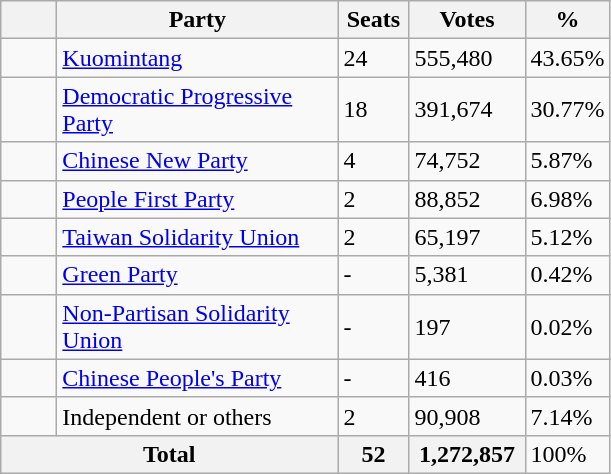<table class="wikitable">
<tr>
<th width="30"></th>
<th width="180">Party</th>
<th width="40">Seats</th>
<th width="70">Votes</th>
<th width="40">%</th>
</tr>
<tr>
<td></td>
<td><a href='#'>Kuomintang</a></td>
<td>24</td>
<td>555,480</td>
<td>43.65%</td>
</tr>
<tr>
<td></td>
<td><a href='#'>Democratic Progressive Party</a></td>
<td>18</td>
<td>391,674</td>
<td>30.77%</td>
</tr>
<tr>
<td></td>
<td><a href='#'>Chinese New Party</a></td>
<td>4</td>
<td>74,752</td>
<td>5.87%</td>
</tr>
<tr>
<td></td>
<td><a href='#'>People First Party</a></td>
<td>2</td>
<td>88,852</td>
<td>6.98%</td>
</tr>
<tr>
<td></td>
<td><a href='#'>Taiwan Solidarity Union</a></td>
<td>2</td>
<td>65,197</td>
<td>5.12%</td>
</tr>
<tr>
<td></td>
<td><a href='#'>Green Party</a></td>
<td>-</td>
<td>5,381</td>
<td>0.42%</td>
</tr>
<tr>
<td></td>
<td><a href='#'>Non-Partisan Solidarity Union</a></td>
<td>-</td>
<td>197</td>
<td>0.02%</td>
</tr>
<tr>
<td></td>
<td><a href='#'>Chinese People's Party</a></td>
<td>-</td>
<td>416</td>
<td>0.03%</td>
</tr>
<tr>
<td></td>
<td>Independent or others</td>
<td>2</td>
<td>90,908</td>
<td>7.14%</td>
</tr>
<tr>
<th colspan="2">Total</th>
<th>52</th>
<th>1,272,857</th>
<td>100%</td>
</tr>
</table>
